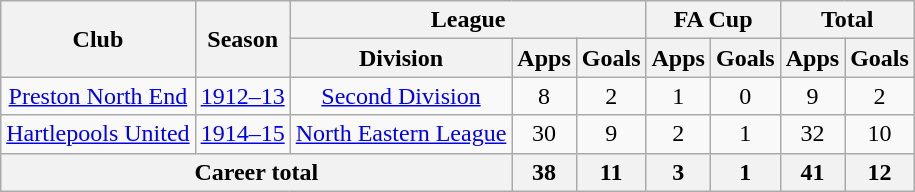<table class="wikitable" style="text-align: center;">
<tr>
<th rowspan="2">Club</th>
<th rowspan="2">Season</th>
<th colspan="3">League</th>
<th colspan="2">FA Cup</th>
<th colspan="2">Total</th>
</tr>
<tr>
<th>Division</th>
<th>Apps</th>
<th>Goals</th>
<th>Apps</th>
<th>Goals</th>
<th>Apps</th>
<th>Goals</th>
</tr>
<tr>
<td><a href='#'>Preston North End</a></td>
<td><a href='#'>1912–13</a></td>
<td><a href='#'>Second Division</a></td>
<td>8</td>
<td>2</td>
<td>1</td>
<td>0</td>
<td>9</td>
<td>2</td>
</tr>
<tr>
<td><a href='#'>Hartlepools United</a></td>
<td><a href='#'>1914–15</a></td>
<td><a href='#'>North Eastern League</a></td>
<td>30</td>
<td>9</td>
<td>2</td>
<td>1</td>
<td>32</td>
<td>10</td>
</tr>
<tr>
<th colspan="3">Career total</th>
<th>38</th>
<th>11</th>
<th>3</th>
<th>1</th>
<th>41</th>
<th>12</th>
</tr>
</table>
